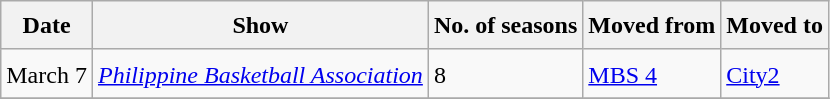<table class="wikitable" style="text-align:left; line-height:25px; width:auto;">
<tr>
<th>Date</th>
<th>Show</th>
<th>No. of seasons</th>
<th>Moved from</th>
<th>Moved to</th>
</tr>
<tr>
<td>March 7</td>
<td><em><a href='#'>Philippine Basketball Association</a></em></td>
<td>8</td>
<td><a href='#'>MBS 4</a></td>
<td><a href='#'>City2</a></td>
</tr>
<tr>
</tr>
</table>
